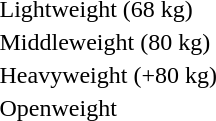<table>
<tr>
<td rowspan=2>Lightweight (68 kg)<br></td>
<td rowspan=2></td>
<td rowspan=2></td>
<td></td>
</tr>
<tr>
<td></td>
</tr>
<tr>
<td rowspan=2>Middleweight (80 kg)<br></td>
<td rowspan=2></td>
<td rowspan=2></td>
<td></td>
</tr>
<tr>
<td></td>
</tr>
<tr>
<td rowspan=2>Heavyweight (+80 kg)<br></td>
<td rowspan=2></td>
<td rowspan=2></td>
<td></td>
</tr>
<tr>
<td></td>
</tr>
<tr>
<td rowspan=2>Openweight<br></td>
<td rowspan=2></td>
<td rowspan=2></td>
<td></td>
</tr>
<tr>
<td></td>
</tr>
</table>
